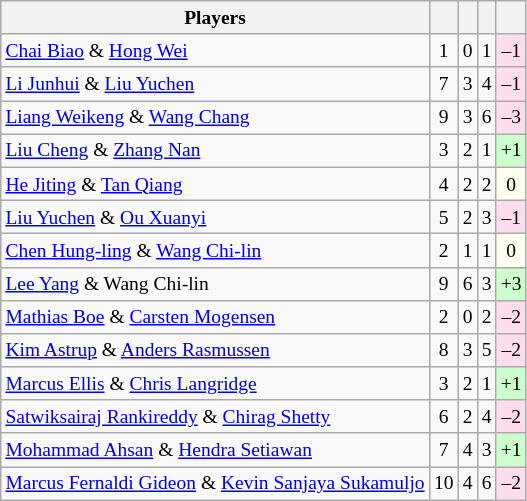<table class="sortable wikitable" style="text-align:center; font-size:small">
<tr>
<th>Players</th>
<th></th>
<th></th>
<th></th>
<th></th>
</tr>
<tr>
<td align="left"> <a href='#'>Chai Biao</a> & <a href='#'>Hong Wei</a></td>
<td>1</td>
<td>0</td>
<td>1</td>
<td bgcolor="#ffddee">–1</td>
</tr>
<tr>
<td align="left"> <a href='#'>Li Junhui</a> & <a href='#'>Liu Yuchen</a></td>
<td>7</td>
<td>3</td>
<td>4</td>
<td bgcolor="#ffddee">–1</td>
</tr>
<tr>
<td align="left"> <a href='#'>Liang Weikeng</a> & <a href='#'>Wang Chang</a></td>
<td>9</td>
<td>3</td>
<td>6</td>
<td bgcolor="#ffddee">–3</td>
</tr>
<tr>
<td align="left"> <a href='#'>Liu Cheng</a> & <a href='#'>Zhang Nan</a></td>
<td>3</td>
<td>2</td>
<td>1</td>
<td bgcolor="#ccffcc">+1</td>
</tr>
<tr>
<td align="left"> <a href='#'>He Jiting</a> & <a href='#'>Tan Qiang</a></td>
<td>4</td>
<td>2</td>
<td>2</td>
<td bgcolor="#fffff0">0</td>
</tr>
<tr>
<td align="left"> <a href='#'>Liu Yuchen</a> & <a href='#'>Ou Xuanyi</a></td>
<td>5</td>
<td>2</td>
<td>3</td>
<td bgcolor="#ffddee">–1</td>
</tr>
<tr>
<td align="left"> <a href='#'>Chen Hung-ling</a> & <a href='#'>Wang Chi-lin</a></td>
<td>2</td>
<td>1</td>
<td>1</td>
<td bgcolor="#fffff0">0</td>
</tr>
<tr>
<td align="left"> <a href='#'>Lee Yang</a> & Wang Chi-lin</td>
<td>9</td>
<td>6</td>
<td>3</td>
<td bgcolor="#ccffcc">+3</td>
</tr>
<tr>
<td align="left"> <a href='#'>Mathias Boe</a> & <a href='#'>Carsten Mogensen</a></td>
<td>2</td>
<td>0</td>
<td>2</td>
<td bgcolor="#ffddee">–2</td>
</tr>
<tr>
<td align="left"> <a href='#'>Kim Astrup</a> & <a href='#'>Anders Rasmussen</a></td>
<td>8</td>
<td>3</td>
<td>5</td>
<td bgcolor="#ffddee">–2</td>
</tr>
<tr>
<td align="left"> <a href='#'>Marcus Ellis</a> & <a href='#'>Chris Langridge</a></td>
<td>3</td>
<td>2</td>
<td>1</td>
<td bgcolor="#ccffcc">+1</td>
</tr>
<tr>
<td align="left"> <a href='#'>Satwiksairaj Rankireddy</a> & <a href='#'>Chirag Shetty</a></td>
<td>6</td>
<td>2</td>
<td>4</td>
<td bgcolor="#ffddee">–2</td>
</tr>
<tr>
<td align="left"> <a href='#'>Mohammad Ahsan</a> & <a href='#'>Hendra Setiawan</a></td>
<td>7</td>
<td>4</td>
<td>3</td>
<td bgcolor="#ccffcc">+1</td>
</tr>
<tr>
<td align="left"> <a href='#'>Marcus Fernaldi Gideon</a> & <a href='#'>Kevin Sanjaya Sukamuljo</a></td>
<td>10</td>
<td>4</td>
<td>6</td>
<td bgcolor="#ffddee">–2</td>
</tr>
</table>
